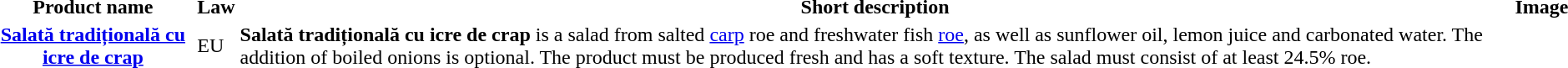<table>
<tr>
<th>Product name</th>
<th>Law</th>
<th>Short description</th>
<th>Image</th>
</tr>
<tr>
<th><a href='#'>Salată tradițională cu icre de crap</a></th>
<td>EU</td>
<td><strong>Salată tradițională cu icre de crap</strong> is a salad from salted <a href='#'>carp</a> roe and freshwater fish <a href='#'>roe</a>, as well as sunflower oil, lemon juice and carbonated water. The addition of boiled onions is optional. The product must be produced fresh and has a soft texture. The salad must consist of at least 24.5% roe.</td>
<td></td>
</tr>
</table>
